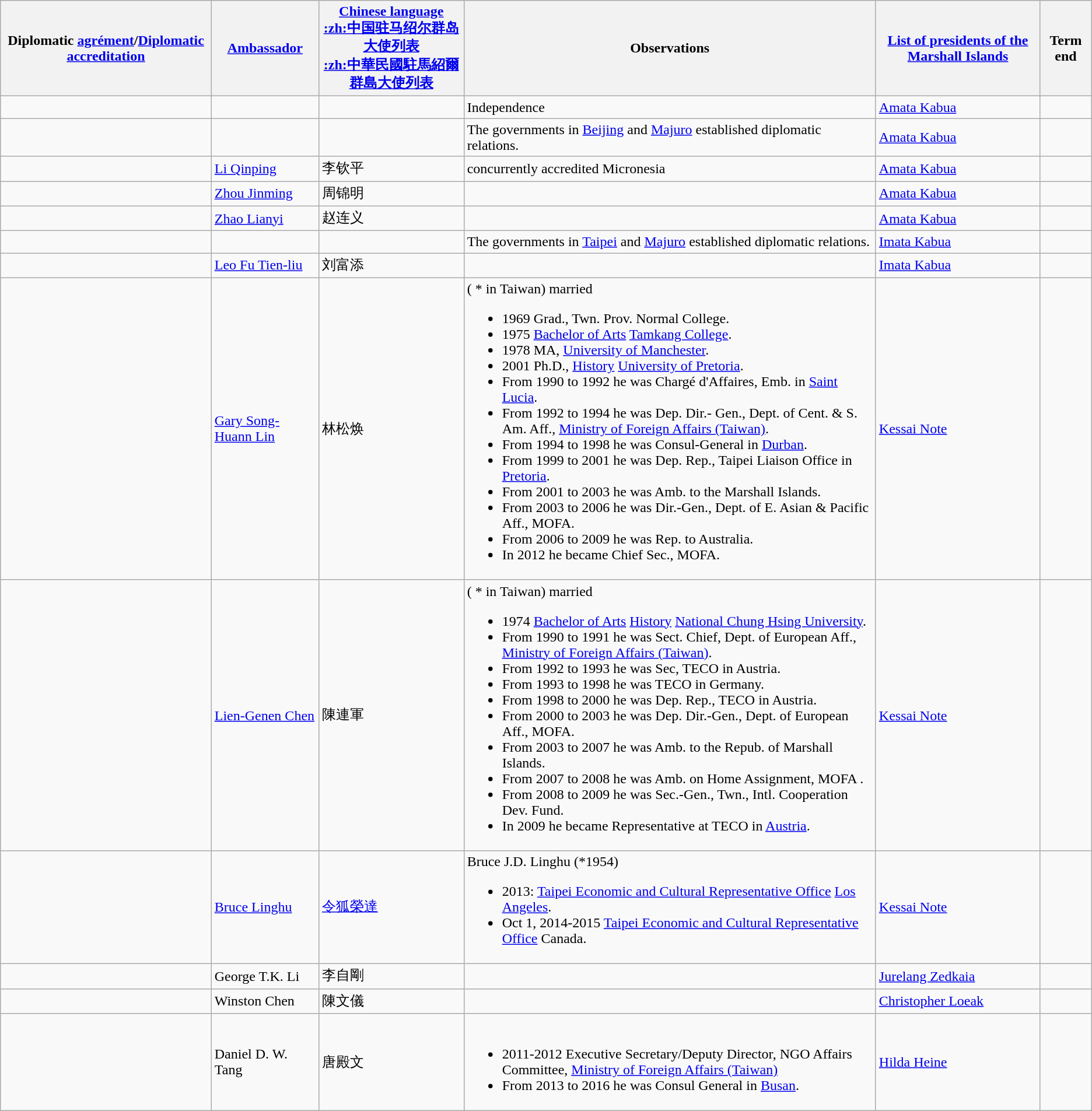<table class="wikitable sortable">
<tr>
<th>Diplomatic <a href='#'>agrément</a>/<a href='#'>Diplomatic accreditation</a></th>
<th><a href='#'>Ambassador</a></th>
<th><a href='#'>Chinese language</a><br><a href='#'>:zh:中国驻马绍尔群岛大使列表</a><br><a href='#'>:zh:中華民國駐馬紹爾群島大使列表</a></th>
<th>Observations</th>
<th><a href='#'>List of presidents of the Marshall Islands</a></th>
<th>Term end</th>
</tr>
<tr>
<td></td>
<td></td>
<td></td>
<td>Independence</td>
<td><a href='#'>Amata Kabua</a></td>
<td></td>
</tr>
<tr>
<td></td>
<td></td>
<td></td>
<td>The governments in <a href='#'>Beijing</a> and <a href='#'>Majuro</a> established diplomatic relations.</td>
<td><a href='#'>Amata Kabua</a></td>
<td></td>
</tr>
<tr>
<td></td>
<td><a href='#'>Li Qinping</a></td>
<td>李钦平</td>
<td>concurrently accredited Micronesia</td>
<td><a href='#'>Amata Kabua</a></td>
<td></td>
</tr>
<tr>
<td></td>
<td><a href='#'>Zhou Jinming</a></td>
<td>周锦明</td>
<td></td>
<td><a href='#'>Amata Kabua</a></td>
<td></td>
</tr>
<tr>
<td></td>
<td><a href='#'>Zhao Lianyi</a></td>
<td>赵连义</td>
<td></td>
<td><a href='#'>Amata Kabua</a></td>
<td></td>
</tr>
<tr>
<td></td>
<td></td>
<td></td>
<td>The governments in <a href='#'>Taipei</a> and <a href='#'>Majuro</a> established diplomatic relations.</td>
<td><a href='#'>Imata Kabua</a></td>
<td></td>
</tr>
<tr>
<td></td>
<td><a href='#'>Leo Fu Tien-liu</a></td>
<td>刘富添</td>
<td></td>
<td><a href='#'>Imata Kabua</a></td>
<td></td>
</tr>
<tr>
<td></td>
<td><a href='#'>Gary Song-Huann Lin</a></td>
<td>林松焕</td>
<td>( *  in Taiwan) married<br><ul><li>1969 Grad.,  Twn.  Prov.  Normal  College.</li><li>1975 <a href='#'>Bachelor of Arts</a> <a href='#'>Tamkang College</a>.</li><li>1978 MA, <a href='#'>University of Manchester</a>.</li><li>2001 Ph.D.,  <a href='#'>History</a> <a href='#'>University of Pretoria</a>.</li><li>From 1990 to 1992 he was Chargé d'Affaires, Emb.  in  <a href='#'>Saint Lucia</a>.</li><li>From 1992 to 1994 he was Dep.  Dir.- Gen., Dept. of Cent. & S. Am. Aff., <a href='#'>Ministry of Foreign Affairs (Taiwan)</a>.</li><li>From 1994 to 1998 he was Consul-General in <a href='#'>Durban</a>.</li><li>From 1999 to 2001 he was Dep.  Rep., Taipei  Liaison  Office in <a href='#'>Pretoria</a>.</li><li>From 2001 to 2003 he was Amb. to the Marshall Islands.</li><li>From 2003 to 2006 he was Dir.-Gen., Dept.  of  E.  Asian  &  Pacific  Aff.,  MOFA.</li><li>From 2006 to 2009 he was Rep. to Australia.</li><li>In 2012 he became Chief  Sec.,  MOFA.</li></ul></td>
<td><a href='#'>Kessai Note</a></td>
<td></td>
</tr>
<tr>
<td></td>
<td><a href='#'>Lien-Genen Chen</a></td>
<td>陳連軍</td>
<td>( * in Taiwan) married<br><ul><li>1974  <a href='#'>Bachelor of Arts</a> <a href='#'>History</a> <a href='#'>National Chung Hsing University</a>.</li><li>From 1990 to 1991 he was Sect. Chief, Dept. of European Aff., <a href='#'>Ministry of Foreign Affairs (Taiwan)</a>.</li><li>From 1992 to 1993 he was Sec, TECO in Austria.</li><li>From 1993 to 1998 he was TECO in Germany.</li><li>From 1998 to 2000 he was Dep.  Rep., TECO in Austria.</li><li>From 2000 to 2003 he was Dep. Dir.-Gen., Dept. of European Aff., MOFA.</li><li>From 2003 to 2007 he was Amb. to the Repub. of Marshall Islands.</li><li>From 2007 to 2008 he was Amb.  on  Home Assignment,  MOFA .</li><li>From 2008 to 2009 he was Sec.-Gen., Twn.,  Intl.  Cooperation  Dev. Fund.</li><li>In 2009 he became Representative at TECO  in <a href='#'>Austria</a>.</li></ul></td>
<td><a href='#'>Kessai Note</a></td>
<td></td>
</tr>
<tr>
<td></td>
<td><a href='#'>Bruce Linghu</a></td>
<td><a href='#'>令狐榮達</a></td>
<td>Bruce J.D. Linghu (*1954)<br><ul><li>2013: <a href='#'>Taipei Economic and Cultural Representative Office</a> <a href='#'>Los Angeles</a>.</li><li>Oct 1, 2014-2015 <a href='#'>Taipei Economic and Cultural Representative Office</a> Canada.</li></ul></td>
<td><a href='#'>Kessai Note</a></td>
<td></td>
</tr>
<tr>
<td></td>
<td>George T.K. Li</td>
<td>李自剛</td>
<td></td>
<td><a href='#'>Jurelang Zedkaia</a></td>
<td></td>
</tr>
<tr>
<td></td>
<td>Winston Chen</td>
<td>陳文儀</td>
<td></td>
<td><a href='#'>Christopher Loeak</a></td>
<td></td>
</tr>
<tr>
<td></td>
<td>Daniel D. W. Tang</td>
<td>唐殿文</td>
<td><br><ul><li>2011-2012 Executive Secretary/Deputy Director, NGO Affairs Committee, <a href='#'>Ministry of Foreign Affairs (Taiwan)</a></li><li>From 2013 to 2016 he was Consul General  in <a href='#'>Busan</a>.</li></ul></td>
<td><a href='#'>Hilda Heine</a></td>
<td></td>
</tr>
</table>
